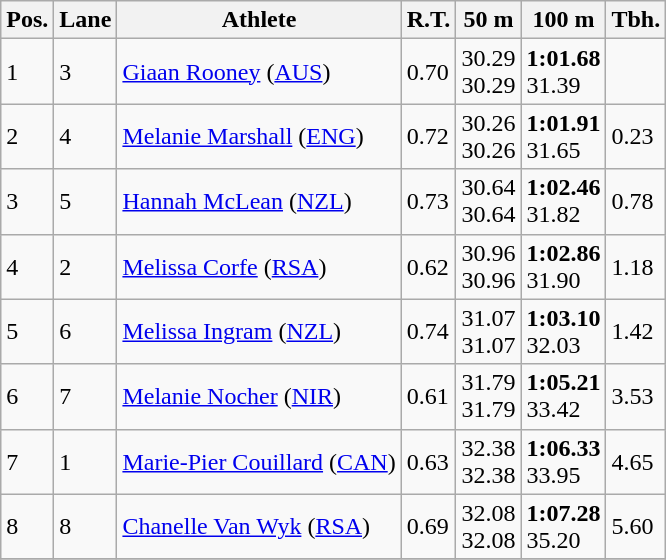<table class="wikitable">
<tr>
<th>Pos.</th>
<th>Lane</th>
<th>Athlete</th>
<th>R.T.</th>
<th>50 m</th>
<th>100 m</th>
<th>Tbh.</th>
</tr>
<tr>
<td>1</td>
<td>3</td>
<td> <a href='#'>Giaan Rooney</a> (<a href='#'>AUS</a>)</td>
<td>0.70</td>
<td>30.29<br>30.29</td>
<td><strong>1:01.68</strong><br>31.39</td>
<td> </td>
</tr>
<tr>
<td>2</td>
<td>4</td>
<td> <a href='#'>Melanie Marshall</a> (<a href='#'>ENG</a>)</td>
<td>0.72</td>
<td>30.26<br>30.26</td>
<td><strong>1:01.91</strong><br>31.65</td>
<td>0.23</td>
</tr>
<tr>
<td>3</td>
<td>5</td>
<td> <a href='#'>Hannah McLean</a> (<a href='#'>NZL</a>)</td>
<td>0.73</td>
<td>30.64<br>30.64</td>
<td><strong>1:02.46</strong><br>31.82</td>
<td>0.78</td>
</tr>
<tr>
<td>4</td>
<td>2</td>
<td> <a href='#'>Melissa Corfe</a> (<a href='#'>RSA</a>)</td>
<td>0.62</td>
<td>30.96<br>30.96</td>
<td><strong>1:02.86</strong><br>31.90</td>
<td>1.18</td>
</tr>
<tr>
<td>5</td>
<td>6</td>
<td> <a href='#'>Melissa Ingram</a> (<a href='#'>NZL</a>)</td>
<td>0.74</td>
<td>31.07<br>31.07</td>
<td><strong>1:03.10</strong><br>32.03</td>
<td>1.42</td>
</tr>
<tr>
<td>6</td>
<td>7</td>
<td> <a href='#'>Melanie Nocher</a> (<a href='#'>NIR</a>)</td>
<td>0.61</td>
<td>31.79<br>31.79</td>
<td><strong>1:05.21</strong><br>33.42</td>
<td>3.53</td>
</tr>
<tr>
<td>7</td>
<td>1</td>
<td> <a href='#'>Marie-Pier Couillard</a> (<a href='#'>CAN</a>)</td>
<td>0.63</td>
<td>32.38<br>32.38</td>
<td><strong>1:06.33</strong><br>33.95</td>
<td>4.65</td>
</tr>
<tr>
<td>8</td>
<td>8</td>
<td> <a href='#'>Chanelle Van Wyk</a> (<a href='#'>RSA</a>)</td>
<td>0.69</td>
<td>32.08<br>32.08</td>
<td><strong>1:07.28</strong><br>35.20</td>
<td>5.60</td>
</tr>
<tr>
</tr>
</table>
